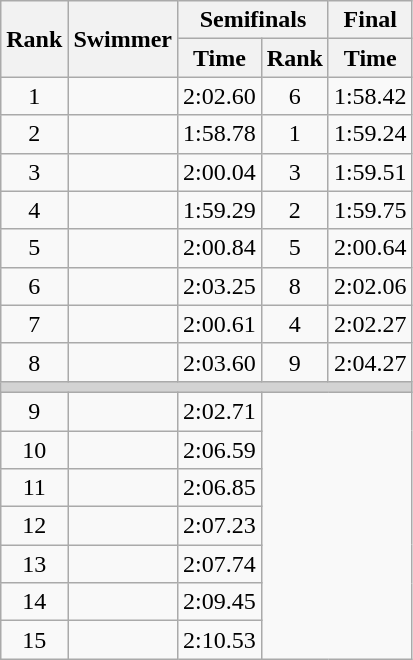<table class="wikitable" style="text-align:center;">
<tr>
<th rowspan="2">Rank</th>
<th rowspan="2">Swimmer</th>
<th colspan="2">Semifinals</th>
<th>Final</th>
</tr>
<tr>
<th>Time</th>
<th>Rank</th>
<th>Time</th>
</tr>
<tr>
<td>1</td>
<td align="left"></td>
<td>2:02.60</td>
<td>6</td>
<td>1:58.42</td>
</tr>
<tr>
<td>2</td>
<td align="left"></td>
<td>1:58.78</td>
<td>1</td>
<td>1:59.24</td>
</tr>
<tr>
<td>3</td>
<td align="left"></td>
<td>2:00.04</td>
<td>3</td>
<td>1:59.51</td>
</tr>
<tr>
<td>4</td>
<td align="left"></td>
<td>1:59.29</td>
<td>2</td>
<td>1:59.75</td>
</tr>
<tr>
<td>5</td>
<td align="left"></td>
<td>2:00.84</td>
<td>5</td>
<td>2:00.64</td>
</tr>
<tr>
<td>6</td>
<td align="left"></td>
<td>2:03.25</td>
<td>8</td>
<td>2:02.06</td>
</tr>
<tr>
<td>7</td>
<td align="left"></td>
<td>2:00.61</td>
<td>4</td>
<td>2:02.27</td>
</tr>
<tr>
<td>8</td>
<td align="left"></td>
<td>2:03.60</td>
<td>9</td>
<td>2:04.27</td>
</tr>
<tr>
<td colspan=5 bgcolor=lightgray></td>
</tr>
<tr>
<td>9</td>
<td align="left"></td>
<td>2:02.71</td>
<td colspan="2" rowspan=7></td>
</tr>
<tr>
<td>10</td>
<td align="left"></td>
<td>2:06.59</td>
</tr>
<tr>
<td>11</td>
<td align="left"></td>
<td>2:06.85</td>
</tr>
<tr>
<td>12</td>
<td align="left"></td>
<td>2:07.23</td>
</tr>
<tr>
<td>13</td>
<td align="left"></td>
<td>2:07.74</td>
</tr>
<tr>
<td>14</td>
<td align="left"></td>
<td>2:09.45</td>
</tr>
<tr>
<td>15</td>
<td align="left"></td>
<td>2:10.53</td>
</tr>
</table>
